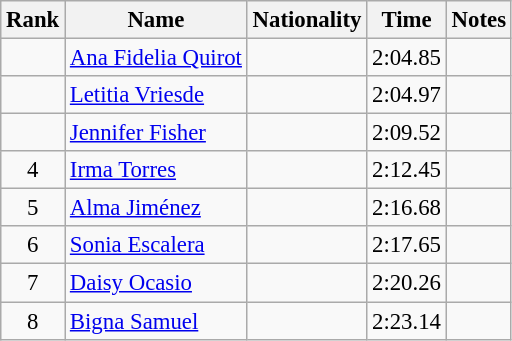<table class="wikitable sortable" style="text-align:center;font-size:95%">
<tr>
<th>Rank</th>
<th>Name</th>
<th>Nationality</th>
<th>Time</th>
<th>Notes</th>
</tr>
<tr>
<td></td>
<td align=left><a href='#'>Ana Fidelia Quirot</a></td>
<td align=left></td>
<td>2:04.85</td>
<td></td>
</tr>
<tr>
<td></td>
<td align=left><a href='#'>Letitia Vriesde</a></td>
<td align=left></td>
<td>2:04.97</td>
<td></td>
</tr>
<tr>
<td></td>
<td align=left><a href='#'>Jennifer Fisher</a></td>
<td align=left></td>
<td>2:09.52</td>
<td></td>
</tr>
<tr>
<td>4</td>
<td align=left><a href='#'>Irma Torres</a></td>
<td align=left></td>
<td>2:12.45</td>
<td></td>
</tr>
<tr>
<td>5</td>
<td align=left><a href='#'>Alma Jiménez</a></td>
<td align=left></td>
<td>2:16.68</td>
<td></td>
</tr>
<tr>
<td>6</td>
<td align=left><a href='#'>Sonia Escalera</a></td>
<td align=left></td>
<td>2:17.65</td>
<td></td>
</tr>
<tr>
<td>7</td>
<td align=left><a href='#'>Daisy Ocasio</a></td>
<td align=left></td>
<td>2:20.26</td>
<td></td>
</tr>
<tr>
<td>8</td>
<td align=left><a href='#'>Bigna Samuel</a></td>
<td align=left></td>
<td>2:23.14</td>
<td></td>
</tr>
</table>
